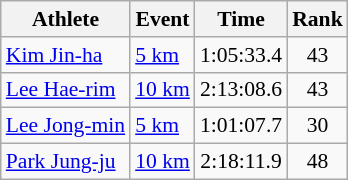<table class=wikitable style="font-size:90%;">
<tr>
<th>Athlete</th>
<th>Event</th>
<th>Time</th>
<th>Rank</th>
</tr>
<tr style="text-align:center">
<td style="text-align:left"><a href='#'>Kim Jin-ha</a></td>
<td style="text-align:left"><a href='#'>5 km</a></td>
<td>1:05:33.4</td>
<td>43</td>
</tr>
<tr style="text-align:center">
<td style="text-align:left"><a href='#'>Lee Hae-rim</a></td>
<td style="text-align:left"><a href='#'>10 km</a></td>
<td>2:13:08.6</td>
<td>43</td>
</tr>
<tr style="text-align:center">
<td style="text-align:left"><a href='#'>Lee Jong-min</a></td>
<td style="text-align:left"><a href='#'>5 km</a></td>
<td>1:01:07.7</td>
<td>30</td>
</tr>
<tr style="text-align:center">
<td style="text-align:left"><a href='#'>Park Jung-ju</a></td>
<td style="text-align:left"><a href='#'>10 km</a></td>
<td>2:18:11.9</td>
<td>48</td>
</tr>
</table>
